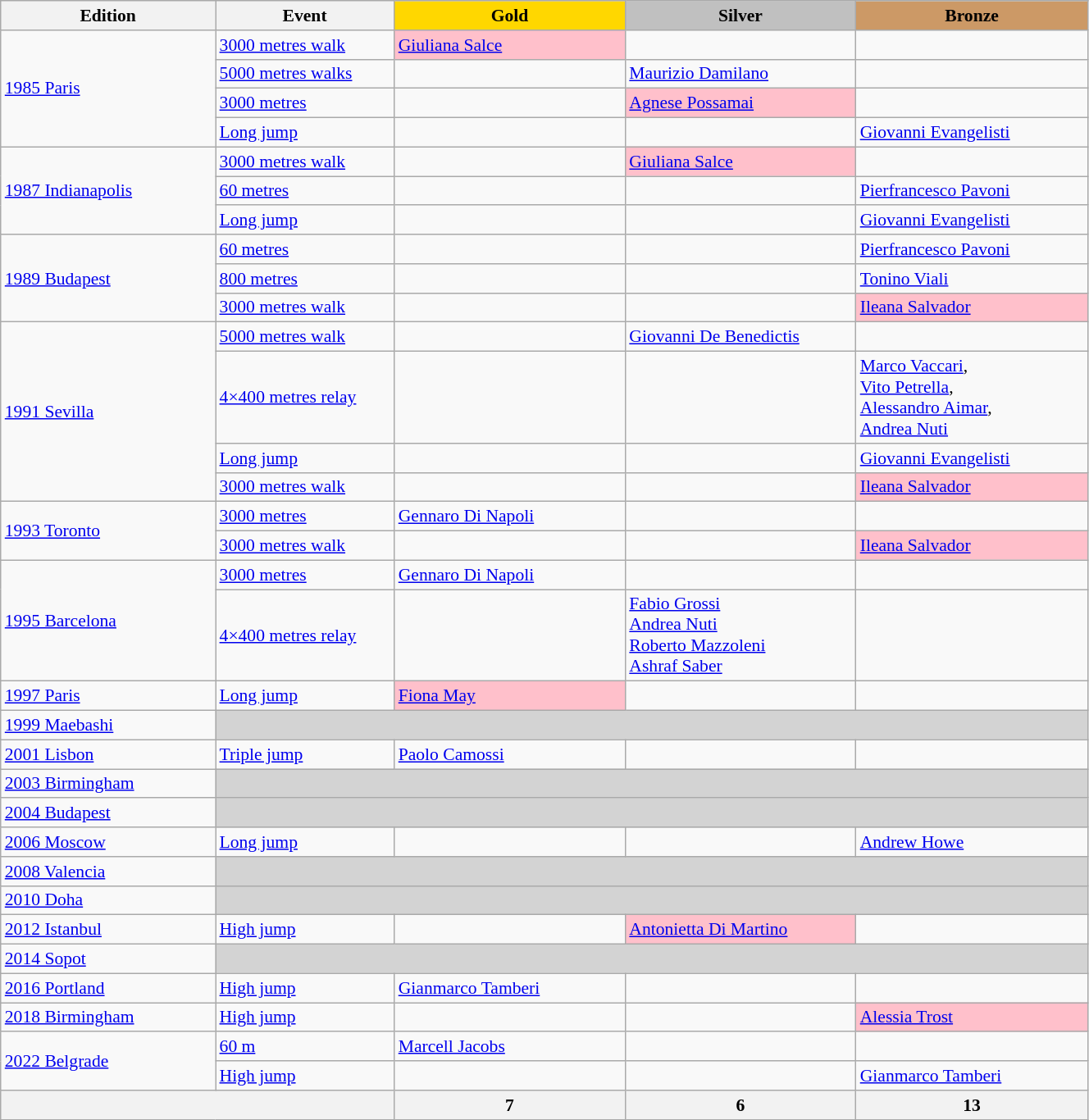<table class="wikitable" width=70% style="font-size:90%; text-align:left;">
<tr>
<th style="width:12em">Edition</th>
<th style="width:10em">Event</th>
<th style="background:gold; width:13em">Gold</th>
<th style="background:silver; width:13em">Silver</th>
<th style="background:#cc9966; width:13em">Bronze</th>
</tr>
<tr>
<td rowspan=4> <a href='#'>1985 Paris</a></td>
<td><a href='#'>3000 metres walk</a></td>
<td bgcolor=pink><a href='#'>Giuliana Salce</a></td>
<td></td>
<td></td>
</tr>
<tr>
<td><a href='#'>5000 metres walks</a></td>
<td></td>
<td><a href='#'>Maurizio Damilano</a></td>
<td></td>
</tr>
<tr>
<td><a href='#'>3000 metres</a></td>
<td></td>
<td bgcolor=pink><a href='#'>Agnese Possamai</a></td>
<td></td>
</tr>
<tr>
<td><a href='#'>Long jump</a></td>
<td></td>
<td></td>
<td><a href='#'>Giovanni Evangelisti</a></td>
</tr>
<tr>
<td rowspan=3> <a href='#'>1987 Indianapolis</a></td>
<td><a href='#'>3000 metres walk</a></td>
<td></td>
<td bgcolor=pink><a href='#'>Giuliana Salce</a></td>
<td></td>
</tr>
<tr>
<td><a href='#'>60 metres</a></td>
<td></td>
<td></td>
<td><a href='#'>Pierfrancesco Pavoni</a></td>
</tr>
<tr>
<td><a href='#'>Long jump</a></td>
<td></td>
<td></td>
<td><a href='#'>Giovanni Evangelisti</a></td>
</tr>
<tr>
<td rowspan=3> <a href='#'>1989 Budapest</a></td>
<td><a href='#'>60 metres</a></td>
<td></td>
<td></td>
<td><a href='#'>Pierfrancesco Pavoni</a></td>
</tr>
<tr>
<td><a href='#'>800 metres</a></td>
<td></td>
<td></td>
<td><a href='#'>Tonino Viali</a></td>
</tr>
<tr>
<td><a href='#'>3000 metres walk</a></td>
<td></td>
<td></td>
<td bgcolor=pink><a href='#'>Ileana Salvador</a></td>
</tr>
<tr>
<td rowspan=4> <a href='#'>1991 Sevilla</a></td>
<td><a href='#'>5000 metres walk</a></td>
<td></td>
<td><a href='#'>Giovanni De Benedictis</a></td>
<td></td>
</tr>
<tr>
<td><a href='#'>4×400 metres relay</a></td>
<td></td>
<td></td>
<td><a href='#'>Marco Vaccari</a>,<br><a href='#'>Vito Petrella</a>,<br><a href='#'>Alessandro Aimar</a>,<br><a href='#'>Andrea Nuti</a></td>
</tr>
<tr>
<td><a href='#'>Long jump</a></td>
<td></td>
<td></td>
<td><a href='#'>Giovanni Evangelisti</a></td>
</tr>
<tr>
<td><a href='#'>3000 metres walk</a></td>
<td></td>
<td></td>
<td bgcolor=pink><a href='#'>Ileana Salvador</a></td>
</tr>
<tr>
<td rowspan=2> <a href='#'>1993 Toronto</a></td>
<td><a href='#'>3000 metres</a></td>
<td><a href='#'>Gennaro Di Napoli</a></td>
<td></td>
<td></td>
</tr>
<tr>
<td><a href='#'>3000 metres walk</a></td>
<td></td>
<td></td>
<td bgcolor=pink><a href='#'>Ileana Salvador</a></td>
</tr>
<tr>
<td rowspan=2> <a href='#'>1995 Barcelona</a></td>
<td><a href='#'>3000 metres</a></td>
<td><a href='#'>Gennaro Di Napoli</a></td>
<td></td>
<td></td>
</tr>
<tr>
<td><a href='#'>4×400 metres relay</a></td>
<td></td>
<td><a href='#'>Fabio Grossi</a><br><a href='#'>Andrea Nuti</a><br><a href='#'>Roberto Mazzoleni</a><br><a href='#'>Ashraf Saber</a></td>
<td></td>
</tr>
<tr>
<td rowspan=1> <a href='#'>1997 Paris</a></td>
<td><a href='#'>Long jump</a></td>
<td bgcolor=pink><a href='#'>Fiona May</a></td>
<td></td>
<td></td>
</tr>
<tr>
<td rowspan=1> <a href='#'>1999 Maebashi</a></td>
<td colspan=4 bgcolor=lightgrey></td>
</tr>
<tr>
<td rowspan=1> <a href='#'>2001 Lisbon</a></td>
<td><a href='#'>Triple jump</a></td>
<td><a href='#'>Paolo Camossi</a></td>
<td></td>
<td></td>
</tr>
<tr>
<td rowspan=1> <a href='#'>2003 Birmingham</a></td>
<td colspan=4 bgcolor=lightgrey></td>
</tr>
<tr>
<td rowspan=1> <a href='#'>2004 Budapest</a></td>
<td colspan=4 bgcolor=lightgrey></td>
</tr>
<tr>
<td rowspan=1> <a href='#'>2006 Moscow</a></td>
<td><a href='#'>Long jump</a></td>
<td></td>
<td></td>
<td><a href='#'>Andrew Howe</a></td>
</tr>
<tr>
<td rowspan=1> <a href='#'>2008 Valencia</a></td>
<td colspan=4 bgcolor=lightgrey></td>
</tr>
<tr>
<td rowspan=1> <a href='#'>2010 Doha</a></td>
<td colspan=4 bgcolor=lightgrey></td>
</tr>
<tr>
<td rowspan=1> <a href='#'>2012 Istanbul</a></td>
<td><a href='#'>High jump</a></td>
<td></td>
<td bgcolor=pink><a href='#'>Antonietta Di Martino</a></td>
<td></td>
</tr>
<tr>
<td rowspan=1> <a href='#'>2014 Sopot</a></td>
<td colspan=4 bgcolor=lightgrey></td>
</tr>
<tr>
<td rowspan=1> <a href='#'>2016 Portland</a></td>
<td><a href='#'>High jump</a></td>
<td><a href='#'>Gianmarco Tamberi</a></td>
<td></td>
<td></td>
</tr>
<tr>
<td rowspan=1> <a href='#'>2018 Birmingham</a></td>
<td><a href='#'>High jump</a></td>
<td></td>
<td></td>
<td bgcolor=pink><a href='#'>Alessia Trost</a></td>
</tr>
<tr>
<td rowspan=2> <a href='#'>2022 Belgrade</a></td>
<td><a href='#'>60 m</a></td>
<td><a href='#'>Marcell Jacobs</a></td>
<td></td>
<td></td>
</tr>
<tr>
<td><a href='#'>High jump</a></td>
<td></td>
<td></td>
<td><a href='#'>Gianmarco Tamberi</a></td>
</tr>
<tr>
<th colspan=2></th>
<th>7</th>
<th>6</th>
<th>13</th>
</tr>
</table>
